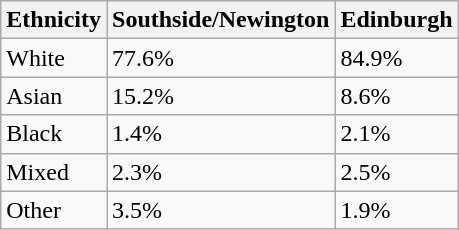<table class="wikitable">
<tr>
<th>Ethnicity</th>
<th>Southside/Newington</th>
<th>Edinburgh</th>
</tr>
<tr>
<td>White</td>
<td>77.6%</td>
<td>84.9%</td>
</tr>
<tr>
<td>Asian</td>
<td>15.2%</td>
<td>8.6%</td>
</tr>
<tr>
<td>Black</td>
<td>1.4%</td>
<td>2.1%</td>
</tr>
<tr>
<td>Mixed</td>
<td>2.3%</td>
<td>2.5%</td>
</tr>
<tr>
<td>Other</td>
<td>3.5%</td>
<td>1.9%</td>
</tr>
</table>
